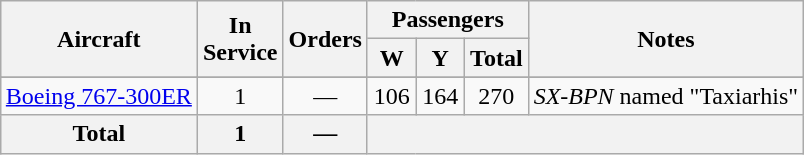<table class="wikitable" style="margin:0.5em auto; text-align:center;">
<tr>
<th rowspan="2">Aircraft</th>
<th rowspan="2" style="width:30px;">In Service</th>
<th rowspan="2" style="width:30px;">Orders</th>
<th colspan="3">Passengers</th>
<th rowspan="2">Notes</th>
</tr>
<tr>
<th style="width:25px;"><abbr>W</abbr></th>
<th style="width:25px;"><abbr>Y</abbr></th>
<th style="width:30px;">Total</th>
</tr>
<tr>
</tr>
<tr>
<td style="text-align:left;"><a href='#'>Boeing 767-300ER</a></td>
<td>1</td>
<td>—</td>
<td>106</td>
<td>164</td>
<td>270</td>
<td style="text-align:left;"><em>SX-BPN</em> named "Taxiarhis"</td>
</tr>
<tr>
<th>Total</th>
<th>1</th>
<th>—</th>
<th colspan="4"></th>
</tr>
</table>
